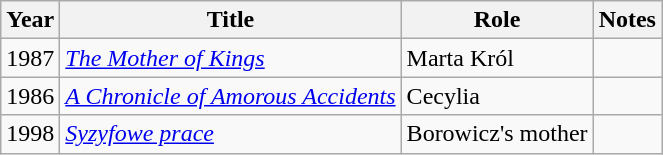<table class="wikitable sortable">
<tr>
<th>Year</th>
<th>Title</th>
<th>Role</th>
<th class="unsortable">Notes</th>
</tr>
<tr>
<td>1987</td>
<td><em><a href='#'>The Mother of Kings</a></em></td>
<td>Marta Król</td>
<td></td>
</tr>
<tr>
<td>1986</td>
<td><em><a href='#'>A Chronicle of Amorous Accidents</a></em></td>
<td>Cecylia</td>
<td></td>
</tr>
<tr>
<td>1998</td>
<td><em><a href='#'>Syzyfowe prace</a></em></td>
<td>Borowicz's mother</td>
<td></td>
</tr>
</table>
